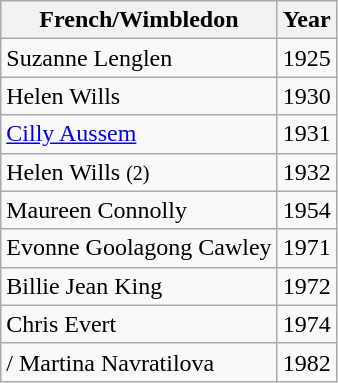<table class="wikitable">
<tr>
<th>French/Wimbledon</th>
<th>Year</th>
</tr>
<tr>
<td> Suzanne Lenglen</td>
<td>1925</td>
</tr>
<tr>
<td> Helen Wills</td>
<td>1930</td>
</tr>
<tr>
<td> <a href='#'>Cilly Aussem</a></td>
<td>1931</td>
</tr>
<tr>
<td> Helen Wills <small>(2)</small></td>
<td>1932</td>
</tr>
<tr>
<td> Maureen Connolly</td>
<td>1954</td>
</tr>
<tr>
<td> Evonne Goolagong Cawley</td>
<td>1971</td>
</tr>
<tr>
<td> Billie Jean King</td>
<td>1972</td>
</tr>
<tr>
<td> Chris Evert</td>
<td>1974</td>
</tr>
<tr>
<td>/ Martina Navratilova</td>
<td>1982</td>
</tr>
</table>
